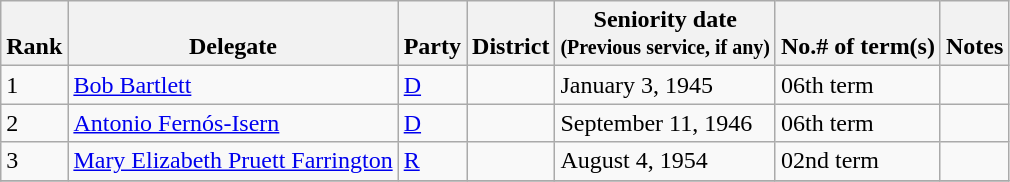<table class="wikitable sortable">
<tr valign=bottom>
<th>Rank</th>
<th>Delegate</th>
<th>Party</th>
<th>District</th>
<th>Seniority date<br><small>(Previous service, if any)</small><br></th>
<th>No.# of term(s)</th>
<th>Notes</th>
</tr>
<tr>
<td>1</td>
<td><a href='#'>Bob Bartlett</a></td>
<td><a href='#'>D</a></td>
<td></td>
<td>January 3, 1945</td>
<td>06th term</td>
<td></td>
</tr>
<tr>
<td>2</td>
<td><a href='#'>Antonio Fernós-Isern</a></td>
<td><a href='#'>D</a></td>
<td></td>
<td>September 11, 1946</td>
<td>06th term</td>
<td></td>
</tr>
<tr>
<td>3</td>
<td><a href='#'>Mary Elizabeth Pruett Farrington</a></td>
<td><a href='#'>R</a></td>
<td></td>
<td>August 4, 1954</td>
<td>02nd term</td>
<td></td>
</tr>
<tr>
</tr>
</table>
